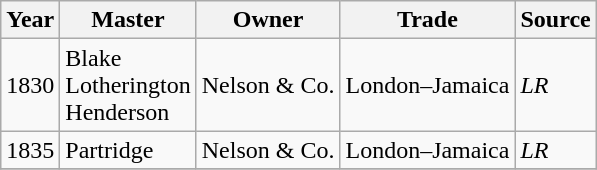<table class=" wikitable">
<tr>
<th>Year</th>
<th>Master</th>
<th>Owner</th>
<th>Trade</th>
<th>Source</th>
</tr>
<tr>
<td>1830</td>
<td>Blake<br>Lotherington<br>Henderson</td>
<td>Nelson & Co.</td>
<td>London–Jamaica</td>
<td><em>LR</em></td>
</tr>
<tr>
<td>1835</td>
<td>Partridge</td>
<td>Nelson & Co.</td>
<td>London–Jamaica</td>
<td><em>LR</em></td>
</tr>
<tr>
</tr>
</table>
